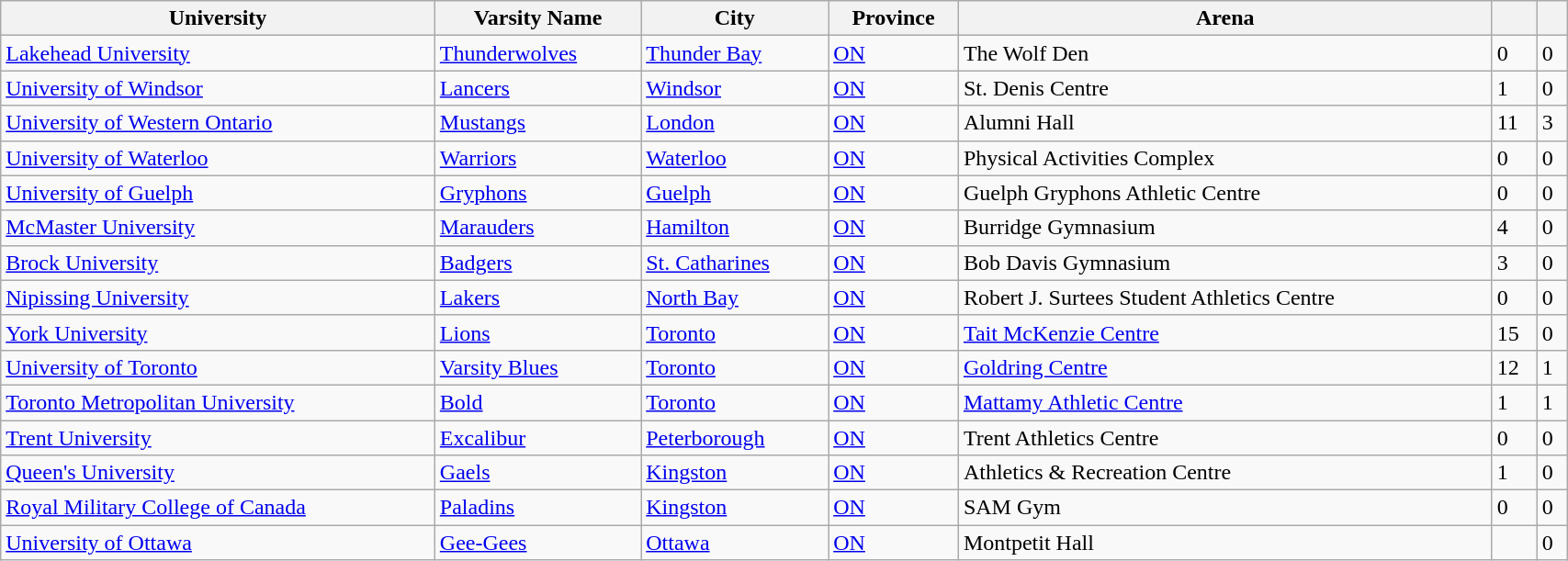<table class="wikitable" width="90%">
<tr>
<th>University</th>
<th>Varsity Name</th>
<th>City</th>
<th>Province</th>
<th>Arena</th>
<th></th>
<th></th>
</tr>
<tr>
<td><a href='#'>Lakehead University</a></td>
<td><a href='#'>Thunderwolves</a></td>
<td><a href='#'>Thunder Bay</a></td>
<td><a href='#'>ON</a></td>
<td>The Wolf Den</td>
<td>0</td>
<td>0</td>
</tr>
<tr>
<td><a href='#'>University of Windsor</a></td>
<td><a href='#'>Lancers</a></td>
<td><a href='#'>Windsor</a></td>
<td><a href='#'>ON</a></td>
<td>St. Denis Centre </td>
<td>1</td>
<td>0</td>
</tr>
<tr>
<td><a href='#'>University of Western Ontario</a></td>
<td><a href='#'>Mustangs</a></td>
<td><a href='#'>London</a></td>
<td><a href='#'>ON</a></td>
<td>Alumni Hall</td>
<td>11</td>
<td>3</td>
</tr>
<tr>
<td><a href='#'>University of Waterloo</a></td>
<td><a href='#'>Warriors</a></td>
<td><a href='#'>Waterloo</a></td>
<td><a href='#'>ON</a></td>
<td>Physical Activities Complex</td>
<td>0</td>
<td>0</td>
</tr>
<tr>
<td><a href='#'>University of Guelph</a></td>
<td><a href='#'>Gryphons</a></td>
<td><a href='#'>Guelph</a></td>
<td><a href='#'>ON</a></td>
<td>Guelph Gryphons Athletic Centre</td>
<td>0</td>
<td>0</td>
</tr>
<tr>
<td><a href='#'>McMaster University</a></td>
<td><a href='#'>Marauders</a></td>
<td><a href='#'>Hamilton</a></td>
<td><a href='#'>ON</a></td>
<td>Burridge Gymnasium</td>
<td>4</td>
<td>0</td>
</tr>
<tr>
<td><a href='#'>Brock University</a></td>
<td><a href='#'>Badgers</a></td>
<td><a href='#'>St. Catharines</a></td>
<td><a href='#'>ON</a></td>
<td>Bob Davis Gymnasium</td>
<td>3</td>
<td>0</td>
</tr>
<tr>
<td><a href='#'>Nipissing University</a></td>
<td><a href='#'>Lakers</a></td>
<td><a href='#'>North Bay</a></td>
<td><a href='#'>ON</a></td>
<td>Robert J. Surtees Student Athletics Centre</td>
<td>0</td>
<td>0</td>
</tr>
<tr>
<td><a href='#'>York University</a></td>
<td><a href='#'>Lions</a></td>
<td><a href='#'>Toronto</a></td>
<td><a href='#'>ON</a></td>
<td><a href='#'>Tait McKenzie Centre</a></td>
<td>15</td>
<td>0</td>
</tr>
<tr>
<td><a href='#'>University of Toronto</a></td>
<td><a href='#'>Varsity Blues</a></td>
<td><a href='#'>Toronto</a></td>
<td><a href='#'>ON</a></td>
<td><a href='#'>Goldring Centre</a></td>
<td>12</td>
<td>1</td>
</tr>
<tr>
<td><a href='#'>Toronto Metropolitan University</a></td>
<td><a href='#'>Bold</a></td>
<td><a href='#'>Toronto</a></td>
<td><a href='#'>ON</a></td>
<td><a href='#'>Mattamy Athletic Centre</a></td>
<td>1</td>
<td>1</td>
</tr>
<tr>
<td><a href='#'>Trent University</a></td>
<td><a href='#'>Excalibur</a></td>
<td><a href='#'>Peterborough</a></td>
<td><a href='#'>ON</a></td>
<td>Trent Athletics Centre</td>
<td>0</td>
<td>0</td>
</tr>
<tr>
<td><a href='#'>Queen's University</a></td>
<td><a href='#'>Gaels</a></td>
<td><a href='#'>Kingston</a></td>
<td><a href='#'>ON</a></td>
<td>Athletics & Recreation Centre</td>
<td>1</td>
<td>0</td>
</tr>
<tr>
<td><a href='#'>Royal Military College of Canada</a></td>
<td><a href='#'>Paladins</a></td>
<td><a href='#'>Kingston</a></td>
<td><a href='#'>ON</a></td>
<td>SAM Gym</td>
<td>0</td>
<td>0</td>
</tr>
<tr>
<td><a href='#'>University of Ottawa</a></td>
<td><a href='#'>Gee-Gees</a></td>
<td><a href='#'>Ottawa</a></td>
<td><a href='#'>ON</a></td>
<td>Montpetit Hall</td>
<td></td>
<td>0</td>
</tr>
</table>
